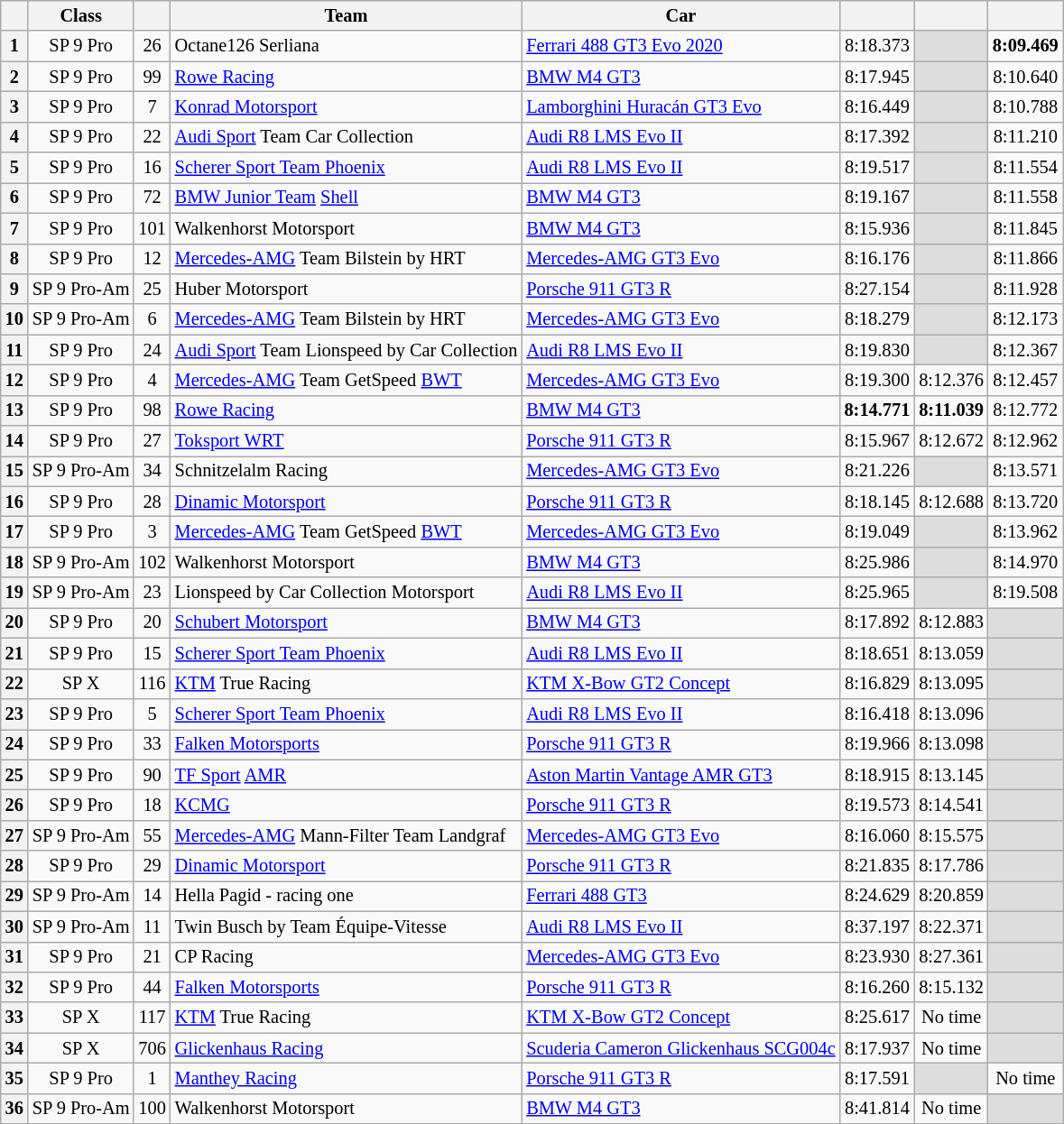<table class="wikitable" style="font-size: 85%;">
<tr>
<th scope="col"></th>
<th scope="col">Class</th>
<th scope="col"></th>
<th scope="col">Team</th>
<th scope="col">Car</th>
<th scope="col"></th>
<th scope="col"></th>
<th scope="col"></th>
</tr>
<tr>
<th>1</th>
<td align="center">SP 9 Pro</td>
<td align="center">26</td>
<td> Octane126 Serliana</td>
<td><a href='#'>Ferrari 488 GT3 Evo 2020</a></td>
<td align="center">8:18.373</td>
<td style="background:#ddd;"></td>
<td align="center"><strong>8:09.469</strong></td>
</tr>
<tr>
<th>2</th>
<td align="center">SP 9 Pro</td>
<td align="center">99</td>
<td> <a href='#'>Rowe Racing</a></td>
<td><a href='#'>BMW M4 GT3</a></td>
<td align="center">8:17.945</td>
<td style="background:#ddd;"></td>
<td align="center">8:10.640</td>
</tr>
<tr>
<th>3</th>
<td align="center">SP 9 Pro</td>
<td align=center>7</td>
<td> <a href='#'>Konrad Motorsport</a></td>
<td><a href='#'>Lamborghini Huracán GT3 Evo</a></td>
<td align="center">8:16.449</td>
<td style="background:#ddd;"></td>
<td align="center">8:10.788</td>
</tr>
<tr>
<th>4</th>
<td align="center">SP 9 Pro</td>
<td align=center>22</td>
<td> <a href='#'>Audi Sport</a> Team Car Collection</td>
<td><a href='#'>Audi R8 LMS Evo II</a></td>
<td align="center">8:17.392</td>
<td style="background:#ddd;"></td>
<td align="center">8:11.210</td>
</tr>
<tr>
<th>5</th>
<td align="center">SP 9 Pro</td>
<td align=center>16</td>
<td> <a href='#'>Scherer Sport Team Phoenix</a></td>
<td><a href='#'>Audi R8 LMS Evo II</a></td>
<td align="center">8:19.517</td>
<td style="background:#ddd;"></td>
<td align="center">8:11.554</td>
</tr>
<tr>
<th>6</th>
<td align="center">SP 9 Pro</td>
<td align=center>72</td>
<td> <a href='#'>BMW Junior Team</a> <a href='#'>Shell</a></td>
<td><a href='#'>BMW M4 GT3</a></td>
<td align="center">8:19.167</td>
<td style="background:#ddd;"></td>
<td align="center">8:11.558</td>
</tr>
<tr>
<th>7</th>
<td align="center">SP 9 Pro</td>
<td align=center>101</td>
<td> Walkenhorst Motorsport</td>
<td><a href='#'>BMW M4 GT3</a></td>
<td align="center">8:15.936</td>
<td style="background:#ddd;"></td>
<td align="center">8:11.845</td>
</tr>
<tr>
<th>8</th>
<td align="center">SP 9 Pro</td>
<td align=center>12</td>
<td> <a href='#'>Mercedes-AMG</a> Team Bilstein by HRT</td>
<td><a href='#'>Mercedes-AMG GT3 Evo</a></td>
<td align="center">8:16.176</td>
<td style="background:#ddd;"></td>
<td align="center">8:11.866</td>
</tr>
<tr>
<th>9</th>
<td align="center">SP 9 Pro-Am</td>
<td align=center>25</td>
<td> Huber Motorsport</td>
<td><a href='#'>Porsche 911 GT3 R</a></td>
<td align="center">8:27.154</td>
<td style="background:#ddd;"></td>
<td align="center">8:11.928</td>
</tr>
<tr>
<th>10</th>
<td align="center">SP 9 Pro-Am</td>
<td align=center>6</td>
<td> <a href='#'>Mercedes-AMG</a> Team Bilstein by HRT</td>
<td><a href='#'>Mercedes-AMG GT3 Evo</a></td>
<td align="center">8:18.279</td>
<td style="background:#ddd;"></td>
<td align="center">8:12.173</td>
</tr>
<tr>
<th>11</th>
<td align="center">SP 9 Pro</td>
<td align=center>24</td>
<td> <a href='#'>Audi Sport</a> Team Lionspeed by Car Collection</td>
<td><a href='#'>Audi R8 LMS Evo II</a></td>
<td align="center">8:19.830</td>
<td style="background:#ddd;"></td>
<td align="center">8:12.367</td>
</tr>
<tr>
<th>12</th>
<td align="center">SP 9 Pro</td>
<td align=center>4</td>
<td> <a href='#'>Mercedes-AMG</a> Team GetSpeed <a href='#'>BWT</a></td>
<td><a href='#'>Mercedes-AMG GT3 Evo</a></td>
<td align="center">8:19.300</td>
<td align="center">8:12.376</td>
<td align="center">8:12.457</td>
</tr>
<tr>
<th>13</th>
<td align="center">SP 9 Pro</td>
<td align=center>98</td>
<td> <a href='#'>Rowe Racing</a></td>
<td><a href='#'>BMW M4 GT3</a></td>
<td align="center"><strong>8:14.771</strong></td>
<td align="center"><strong>8:11.039</strong></td>
<td align="center">8:12.772</td>
</tr>
<tr>
<th>14</th>
<td align="center">SP 9 Pro</td>
<td align="center">27</td>
<td> <a href='#'>Toksport WRT</a></td>
<td><a href='#'>Porsche 911 GT3 R</a></td>
<td align="center">8:15.967</td>
<td align="center">8:12.672</td>
<td align="center">8:12.962</td>
</tr>
<tr>
<th>15</th>
<td align="center">SP 9 Pro-Am</td>
<td align=center>34</td>
<td> Schnitzelalm Racing</td>
<td><a href='#'>Mercedes-AMG GT3 Evo</a></td>
<td align="center">8:21.226</td>
<td style="background:#ddd;"></td>
<td align="center">8:13.571</td>
</tr>
<tr>
<th>16</th>
<td align="center">SP 9 Pro</td>
<td align=center>28</td>
<td> <a href='#'>Dinamic Motorsport</a></td>
<td><a href='#'>Porsche 911 GT3 R</a></td>
<td align="center">8:18.145</td>
<td align="center">8:12.688</td>
<td align="center">8:13.720</td>
</tr>
<tr>
<th>17</th>
<td align="center">SP 9 Pro</td>
<td align=center>3</td>
<td> <a href='#'>Mercedes-AMG</a> Team GetSpeed <a href='#'>BWT</a></td>
<td><a href='#'>Mercedes-AMG GT3 Evo</a></td>
<td align="center">8:19.049</td>
<td style="background:#ddd;"></td>
<td align="center">8:13.962</td>
</tr>
<tr>
<th>18</th>
<td align="center">SP 9 Pro-Am</td>
<td align=center>102</td>
<td> Walkenhorst Motorsport</td>
<td><a href='#'>BMW M4 GT3</a></td>
<td align="center">8:25.986</td>
<td style="background:#ddd;"></td>
<td align="center">8:14.970</td>
</tr>
<tr>
<th>19</th>
<td align="center">SP 9 Pro-Am</td>
<td align=center>23</td>
<td> Lionspeed by Car Collection Motorsport</td>
<td><a href='#'>Audi R8 LMS Evo II</a></td>
<td align="center">8:25.965</td>
<td style="background:#ddd;"></td>
<td align="center">8:19.508</td>
</tr>
<tr>
<th>20</th>
<td align="center">SP 9 Pro</td>
<td align=center>20</td>
<td> <a href='#'>Schubert Motorsport</a></td>
<td><a href='#'>BMW M4 GT3</a></td>
<td align="center">8:17.892</td>
<td align="center">8:12.883</td>
<td style="background:#ddd;"></td>
</tr>
<tr>
<th>21</th>
<td align="center">SP 9 Pro</td>
<td align=center>15</td>
<td> <a href='#'>Scherer Sport Team Phoenix</a></td>
<td><a href='#'>Audi R8 LMS Evo II</a></td>
<td align="center">8:18.651</td>
<td align="center">8:13.059</td>
<td style="background:#ddd;"></td>
</tr>
<tr>
<th>22</th>
<td align="center">SP X</td>
<td align="center">116</td>
<td> <a href='#'>KTM</a> True Racing</td>
<td><a href='#'>KTM X-Bow GT2 Concept</a></td>
<td align="center">8:16.829</td>
<td align="center">8:13.095</td>
<td style="background:#ddd;"></td>
</tr>
<tr>
<th>23</th>
<td align="center">SP 9 Pro</td>
<td align=center>5</td>
<td> <a href='#'>Scherer Sport Team Phoenix</a></td>
<td><a href='#'>Audi R8 LMS Evo II</a></td>
<td align="center">8:16.418</td>
<td align="center">8:13.096</td>
<td style="background:#ddd;"></td>
</tr>
<tr>
<th>24</th>
<td align="center">SP 9 Pro</td>
<td align=center>33</td>
<td> <a href='#'>Falken Motorsports</a></td>
<td><a href='#'>Porsche 911 GT3 R</a></td>
<td align="center">8:19.966</td>
<td align="center">8:13.098</td>
<td style="background:#ddd;"></td>
</tr>
<tr>
<th>25</th>
<td align="center">SP 9 Pro</td>
<td align=center>90</td>
<td> <a href='#'>TF Sport</a> <a href='#'>AMR</a></td>
<td><a href='#'>Aston Martin Vantage AMR GT3</a></td>
<td align="center">8:18.915</td>
<td align="center">8:13.145</td>
<td style="background:#ddd;"></td>
</tr>
<tr>
<th>26</th>
<td align="center">SP 9 Pro</td>
<td align=center>18</td>
<td> <a href='#'>KCMG</a></td>
<td><a href='#'>Porsche 911 GT3 R</a></td>
<td align="center">8:19.573</td>
<td align="center">8:14.541</td>
<td style="background:#ddd;"></td>
</tr>
<tr>
<th>27</th>
<td align="center">SP 9 Pro-Am</td>
<td align=center>55</td>
<td> <a href='#'>Mercedes-AMG</a> Mann-Filter Team Landgraf</td>
<td><a href='#'>Mercedes-AMG GT3 Evo</a></td>
<td align="center">8:16.060</td>
<td align="center">8:15.575</td>
<td style="background:#ddd;"></td>
</tr>
<tr>
<th>28</th>
<td align="center">SP 9 Pro</td>
<td align=center>29</td>
<td> <a href='#'>Dinamic Motorsport</a></td>
<td><a href='#'>Porsche 911 GT3 R</a></td>
<td align="center">8:21.835</td>
<td align="center">8:17.786</td>
<td style="background:#ddd;"></td>
</tr>
<tr>
<th>29</th>
<td align="center">SP 9 Pro-Am</td>
<td align=center>14</td>
<td> Hella Pagid - racing one</td>
<td><a href='#'>Ferrari 488 GT3</a></td>
<td align="center">8:24.629</td>
<td align="center">8:20.859</td>
<td style="background:#ddd;"></td>
</tr>
<tr>
<th>30</th>
<td align="center">SP 9 Pro-Am</td>
<td align=center>11</td>
<td> Twin Busch by Team Équipe-Vitesse</td>
<td><a href='#'>Audi R8 LMS Evo II</a></td>
<td align="center">8:37.197</td>
<td align="center">8:22.371</td>
<td style="background:#ddd;"></td>
</tr>
<tr>
<th>31</th>
<td align="center">SP 9 Pro</td>
<td align=center>21</td>
<td> CP Racing</td>
<td><a href='#'>Mercedes-AMG GT3 Evo</a></td>
<td align="center">8:23.930</td>
<td align="center">8:27.361</td>
<td style="background:#ddd;"></td>
</tr>
<tr>
<th>32</th>
<td align="center">SP 9 Pro</td>
<td align=center>44</td>
<td> <a href='#'>Falken Motorsports</a></td>
<td><a href='#'>Porsche 911 GT3 R</a></td>
<td align="center">8:16.260</td>
<td align="center">8:15.132</td>
<td style="background:#ddd;"></td>
</tr>
<tr>
<th>33</th>
<td align="center">SP X</td>
<td align="center">117</td>
<td> <a href='#'>KTM</a> True Racing</td>
<td><a href='#'>KTM X-Bow GT2 Concept</a></td>
<td align="center">8:25.617</td>
<td align="center">No time</td>
<td style="background:#ddd;"></td>
</tr>
<tr>
<th>34</th>
<td align="center">SP X</td>
<td align=center>706</td>
<td> <a href='#'>Glickenhaus Racing</a></td>
<td><a href='#'>Scuderia Cameron Glickenhaus SCG004c</a></td>
<td align="center">8:17.937</td>
<td align="center">No time</td>
<td style="background:#ddd;"></td>
</tr>
<tr>
<th>35</th>
<td align="center">SP 9 Pro</td>
<td align=center>1</td>
<td> <a href='#'>Manthey Racing</a></td>
<td><a href='#'>Porsche 911 GT3 R</a></td>
<td align="center">8:17.591</td>
<td style="background:#ddd;"></td>
<td align="center">No time</td>
</tr>
<tr>
<th>36</th>
<td align="center">SP 9 Pro-Am</td>
<td align=center>100</td>
<td> Walkenhorst Motorsport</td>
<td><a href='#'>BMW M4 GT3</a></td>
<td align="center">8:41.814</td>
<td align="center">No time</td>
<td style="background:#ddd;"></td>
</tr>
</table>
